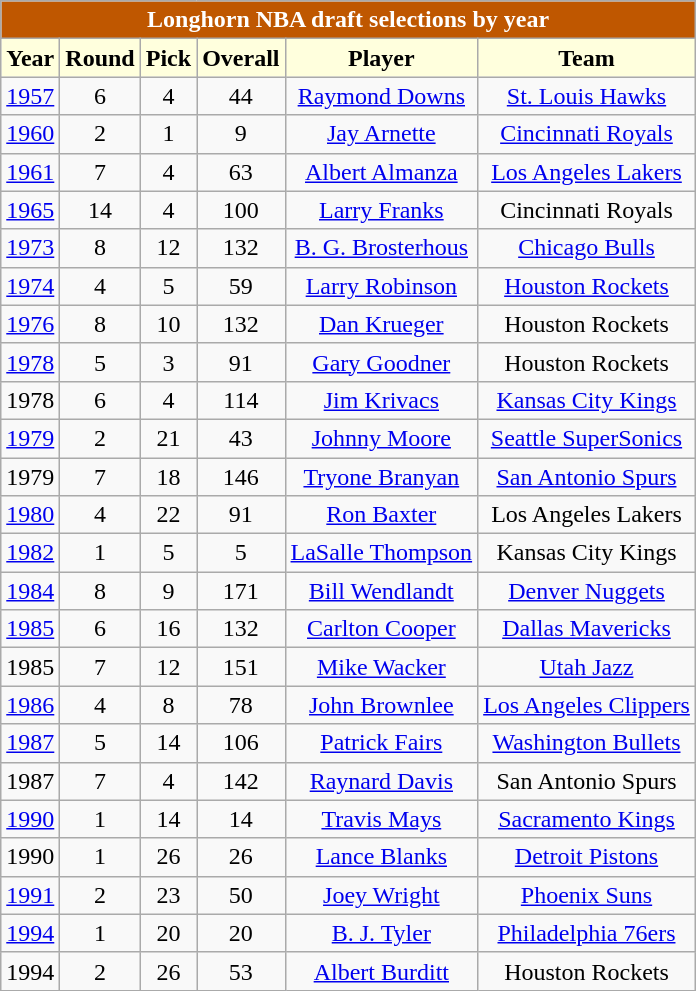<table class="wikitable" style="text-align:center;">
<tr>
<th colspan="6" style="background: #BF5700; color:white">Longhorn NBA draft selections by year</th>
</tr>
<tr>
<th style="background: #ffffdd;">Year</th>
<th style="background: #ffffdd;">Round</th>
<th style="background: #ffffdd;">Pick</th>
<th style="background: #ffffdd;">Overall</th>
<th style="background: #ffffdd;">Player</th>
<th style="background: #ffffdd;">Team</th>
</tr>
<tr>
<td><a href='#'>1957</a></td>
<td>6</td>
<td>4</td>
<td>44</td>
<td><a href='#'>Raymond Downs</a></td>
<td><a href='#'>St. Louis Hawks</a></td>
</tr>
<tr>
<td><a href='#'>1960</a></td>
<td>2</td>
<td>1</td>
<td>9</td>
<td><a href='#'>Jay Arnette</a></td>
<td><a href='#'>Cincinnati Royals</a></td>
</tr>
<tr>
<td><a href='#'>1961</a></td>
<td>7</td>
<td>4</td>
<td>63</td>
<td><a href='#'>Albert Almanza</a></td>
<td><a href='#'>Los Angeles Lakers</a></td>
</tr>
<tr>
<td><a href='#'>1965</a></td>
<td>14</td>
<td>4</td>
<td>100</td>
<td><a href='#'>Larry Franks</a></td>
<td>Cincinnati Royals</td>
</tr>
<tr>
<td><a href='#'>1973</a></td>
<td>8</td>
<td>12</td>
<td>132</td>
<td><a href='#'>B. G. Brosterhous</a></td>
<td><a href='#'>Chicago Bulls</a></td>
</tr>
<tr>
<td><a href='#'>1974</a></td>
<td>4</td>
<td>5</td>
<td>59</td>
<td><a href='#'>Larry Robinson</a></td>
<td><a href='#'>Houston Rockets</a></td>
</tr>
<tr>
<td><a href='#'>1976</a></td>
<td>8</td>
<td>10</td>
<td>132</td>
<td><a href='#'>Dan Krueger</a></td>
<td>Houston Rockets</td>
</tr>
<tr>
<td><a href='#'>1978</a></td>
<td>5</td>
<td>3</td>
<td>91</td>
<td><a href='#'>Gary Goodner</a></td>
<td>Houston Rockets</td>
</tr>
<tr>
<td>1978</td>
<td>6</td>
<td>4</td>
<td>114</td>
<td><a href='#'>Jim Krivacs</a></td>
<td><a href='#'>Kansas City Kings</a></td>
</tr>
<tr>
<td><a href='#'>1979</a></td>
<td>2</td>
<td>21</td>
<td>43</td>
<td><a href='#'>Johnny Moore</a></td>
<td><a href='#'>Seattle SuperSonics</a></td>
</tr>
<tr>
<td>1979</td>
<td>7</td>
<td>18</td>
<td>146</td>
<td><a href='#'>Tryone Branyan</a></td>
<td><a href='#'>San Antonio Spurs</a></td>
</tr>
<tr>
<td><a href='#'>1980</a></td>
<td>4</td>
<td>22</td>
<td>91</td>
<td><a href='#'>Ron Baxter</a></td>
<td>Los Angeles Lakers</td>
</tr>
<tr>
<td><a href='#'>1982</a></td>
<td>1</td>
<td>5</td>
<td>5</td>
<td><a href='#'>LaSalle Thompson</a></td>
<td>Kansas City Kings</td>
</tr>
<tr>
<td><a href='#'>1984</a></td>
<td>8</td>
<td>9</td>
<td>171</td>
<td><a href='#'>Bill Wendlandt</a></td>
<td><a href='#'>Denver Nuggets</a></td>
</tr>
<tr>
<td><a href='#'>1985</a></td>
<td>6</td>
<td>16</td>
<td>132</td>
<td><a href='#'>Carlton Cooper</a></td>
<td><a href='#'>Dallas Mavericks</a></td>
</tr>
<tr>
<td>1985</td>
<td>7</td>
<td>12</td>
<td>151</td>
<td><a href='#'>Mike Wacker</a></td>
<td><a href='#'>Utah Jazz</a></td>
</tr>
<tr>
<td><a href='#'>1986</a></td>
<td>4</td>
<td>8</td>
<td>78</td>
<td><a href='#'>John Brownlee</a></td>
<td><a href='#'>Los Angeles Clippers</a></td>
</tr>
<tr>
<td><a href='#'>1987</a></td>
<td>5</td>
<td>14</td>
<td>106</td>
<td><a href='#'>Patrick Fairs</a></td>
<td><a href='#'>Washington Bullets</a></td>
</tr>
<tr>
<td>1987</td>
<td>7</td>
<td>4</td>
<td>142</td>
<td><a href='#'>Raynard Davis</a></td>
<td>San Antonio Spurs</td>
</tr>
<tr>
<td><a href='#'>1990</a></td>
<td>1</td>
<td>14</td>
<td>14</td>
<td><a href='#'>Travis Mays</a></td>
<td><a href='#'>Sacramento Kings</a></td>
</tr>
<tr>
<td>1990</td>
<td>1</td>
<td>26</td>
<td>26</td>
<td><a href='#'>Lance Blanks</a></td>
<td><a href='#'>Detroit Pistons</a></td>
</tr>
<tr>
<td><a href='#'>1991</a></td>
<td>2</td>
<td>23</td>
<td>50</td>
<td><a href='#'>Joey Wright</a></td>
<td><a href='#'>Phoenix Suns</a></td>
</tr>
<tr>
<td><a href='#'>1994</a></td>
<td>1</td>
<td>20</td>
<td>20</td>
<td><a href='#'>B. J. Tyler</a></td>
<td><a href='#'>Philadelphia 76ers</a></td>
</tr>
<tr>
<td>1994</td>
<td>2</td>
<td>26</td>
<td>53</td>
<td><a href='#'>Albert Burditt</a></td>
<td>Houston Rockets</td>
</tr>
</table>
